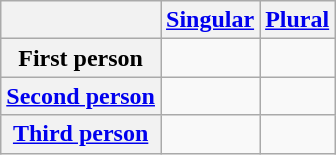<table class="wikitable">
<tr align=center>
<th rowspan="1"></th>
<th><a href='#'>Singular</a></th>
<th><a href='#'>Plural</a></th>
</tr>
<tr align=center>
<th>First person</th>
<td></td>
<td></td>
</tr>
<tr align=center>
<th><a href='#'>Second person</a></th>
<td></td>
<td></td>
</tr>
<tr align=center>
<th><a href='#'>Third person</a></th>
<td></td>
<td></td>
</tr>
</table>
